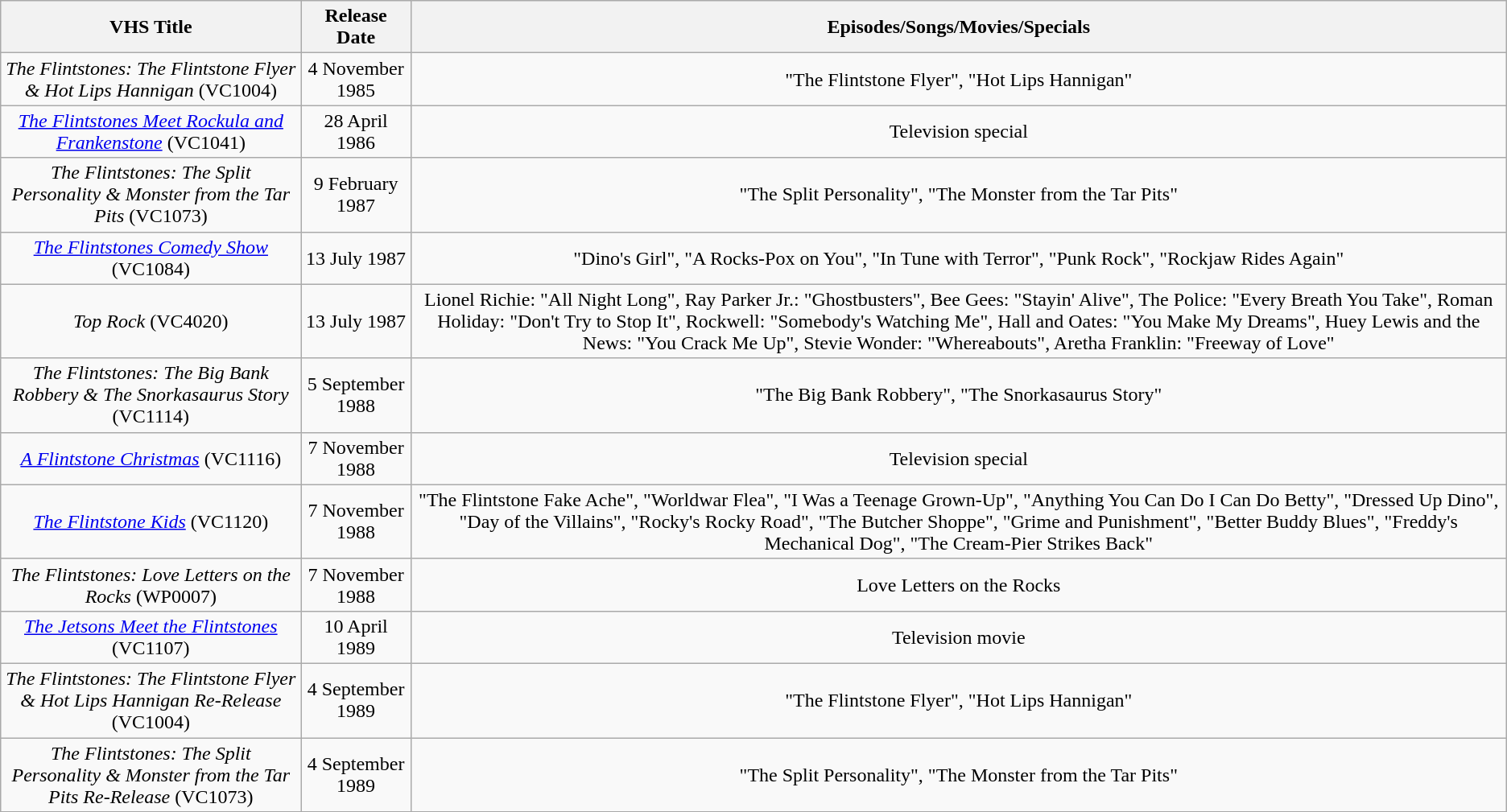<table class="wikitable">
<tr>
<th>VHS Title</th>
<th>Release Date</th>
<th>Episodes/Songs/Movies/Specials</th>
</tr>
<tr style="text-align:center;">
<td><em>The Flintstones: The Flintstone Flyer & Hot Lips Hannigan</em> (VC1004)</td>
<td>4 November 1985</td>
<td>"The Flintstone Flyer", "Hot Lips Hannigan"</td>
</tr>
<tr style="text-align:center;">
<td><em><a href='#'>The Flintstones Meet Rockula and Frankenstone</a></em> (VC1041)</td>
<td>28 April 1986</td>
<td>Television special</td>
</tr>
<tr style="text-align:center;">
<td><em>The Flintstones: The Split Personality & Monster from the Tar Pits</em> (VC1073)</td>
<td>9 February 1987</td>
<td>"The Split Personality", "The Monster from the Tar Pits"</td>
</tr>
<tr style="text-align:center;">
<td><em><a href='#'>The Flintstones Comedy Show</a></em> (VC1084)</td>
<td>13 July 1987</td>
<td>"Dino's Girl", "A Rocks-Pox on You", "In Tune with Terror", "Punk Rock", "Rockjaw Rides Again"</td>
</tr>
<tr style="text-align:center;">
<td><em>Top Rock</em> (VC4020)</td>
<td>13 July 1987</td>
<td>Lionel Richie: "All Night Long", Ray Parker Jr.: "Ghostbusters", Bee Gees: "Stayin' Alive", The Police: "Every Breath You Take", Roman Holiday: "Don't Try to Stop It", Rockwell: "Somebody's Watching Me", Hall and Oates: "You Make My Dreams", Huey Lewis and the News: "You Crack Me Up", Stevie Wonder: "Whereabouts", Aretha Franklin: "Freeway of Love"</td>
</tr>
<tr style="text-align:center;">
<td><em>The Flintstones: The Big Bank Robbery & The Snorkasaurus Story</em> (VC1114)</td>
<td>5 September 1988</td>
<td>"The Big Bank Robbery", "The Snorkasaurus Story"</td>
</tr>
<tr style="text-align:center;">
<td><em><a href='#'>A Flintstone Christmas</a></em> (VC1116)</td>
<td>7 November 1988</td>
<td>Television special</td>
</tr>
<tr style="text-align:center;">
<td><em><a href='#'>The Flintstone Kids</a></em> (VC1120)</td>
<td>7 November 1988</td>
<td>"The Flintstone Fake Ache", "Worldwar Flea", "I Was a Teenage Grown-Up", "Anything You Can Do I Can Do Betty", "Dressed Up Dino", "Day of the Villains", "Rocky's Rocky Road", "The Butcher Shoppe", "Grime and Punishment", "Better Buddy Blues", "Freddy's Mechanical Dog", "The Cream-Pier Strikes Back"</td>
</tr>
<tr style="text-align:center;">
<td><em>The Flintstones: Love Letters on the Rocks</em> (WP0007)</td>
<td>7 November 1988</td>
<td>Love Letters on the Rocks</td>
</tr>
<tr style="text-align:center;">
<td><em><a href='#'>The Jetsons Meet the Flintstones</a></em> (VC1107)</td>
<td>10 April 1989</td>
<td>Television movie</td>
</tr>
<tr style="text-align:center;">
<td><em>The Flintstones: The Flintstone Flyer & Hot Lips Hannigan Re-Release</em> (VC1004)</td>
<td>4 September 1989</td>
<td>"The Flintstone Flyer", "Hot Lips Hannigan"</td>
</tr>
<tr style="text-align:center;">
<td><em>The Flintstones: The Split Personality & Monster from the Tar Pits Re-Release</em> (VC1073)</td>
<td>4 September 1989</td>
<td>"The Split Personality", "The Monster from the Tar Pits"</td>
</tr>
<tr style="text-align:center;">
</tr>
</table>
